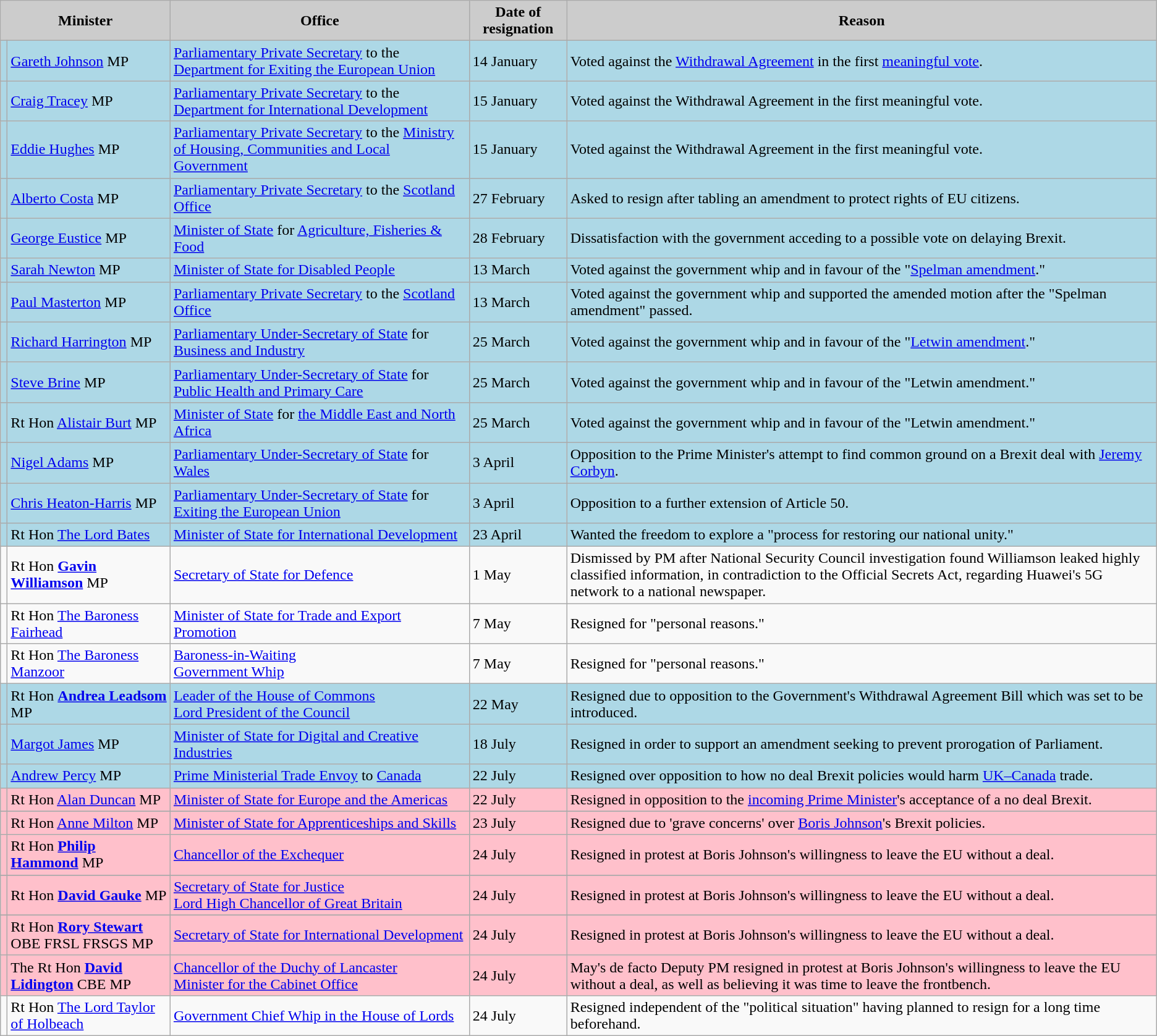<table class="wikitable">
<tr>
<th style="background:#ccc;" colspan=2>Minister<br></th>
<th style="background:#ccc;">Office</th>
<th style="background:#ccc;">Date of resignation</th>
<th style="background:#ccc;">Reason</th>
</tr>
<tr style="background:#ADD8E6;" colspan="5" |>
<td></td>
<td><a href='#'>Gareth Johnson</a> MP</td>
<td><a href='#'>Parliamentary Private Secretary</a> to the <a href='#'>Department for Exiting the European Union</a></td>
<td>14 January</td>
<td>Voted against the <a href='#'>Withdrawal Agreement</a> in the first <a href='#'>meaningful vote</a>.</td>
</tr>
<tr style="background:#ADD8E6;" colspan="5" |>
<td></td>
<td><a href='#'>Craig Tracey</a> MP</td>
<td><a href='#'>Parliamentary Private Secretary</a> to the <a href='#'>Department for International Development</a></td>
<td>15 January</td>
<td>Voted against the Withdrawal Agreement in the first meaningful vote.</td>
</tr>
<tr style="background:#ADD8E6;" colspan="5" |>
<td></td>
<td><a href='#'>Eddie Hughes</a> MP</td>
<td><a href='#'>Parliamentary Private Secretary</a> to the <a href='#'>Ministry of Housing, Communities and Local Government</a></td>
<td>15 January</td>
<td>Voted against the Withdrawal Agreement in the first meaningful vote.</td>
</tr>
<tr style="background:#ADD8E6;" colspan="5" |>
<td></td>
<td><a href='#'>Alberto Costa</a> MP</td>
<td><a href='#'>Parliamentary Private Secretary</a> to the <a href='#'>Scotland Office</a></td>
<td>27 February</td>
<td>Asked to resign after tabling an amendment to protect rights of EU citizens.</td>
</tr>
<tr style="background:#ADD8E6;" colspan="5" |>
<td></td>
<td><a href='#'>George Eustice</a> MP</td>
<td><a href='#'>Minister of State</a> for <a href='#'>Agriculture, Fisheries & Food</a></td>
<td>28 February</td>
<td>Dissatisfaction with the government acceding to a possible vote on delaying Brexit.</td>
</tr>
<tr style="background:#ADD8E6;" colspan="5" |>
<td></td>
<td><a href='#'>Sarah Newton</a> MP</td>
<td><a href='#'>Minister of State for Disabled People</a></td>
<td>13 March</td>
<td>Voted against the government whip and in favour of the "<a href='#'>Spelman amendment</a>."</td>
</tr>
<tr style="background:#ADD8E6;" colspan="5" |>
<td></td>
<td><a href='#'>Paul Masterton</a> MP</td>
<td><a href='#'>Parliamentary Private Secretary</a> to the <a href='#'>Scotland Office</a></td>
<td>13 March</td>
<td>Voted against the government whip and supported the amended motion after the "Spelman amendment" passed.</td>
</tr>
<tr style="background:#ADD8E6;" colspan="5" |>
<td></td>
<td><a href='#'>Richard Harrington</a> MP</td>
<td><a href='#'>Parliamentary Under-Secretary of State</a> for <a href='#'>Business and Industry</a></td>
<td>25 March</td>
<td>Voted against the government whip and in favour of the "<a href='#'>Letwin amendment</a>."</td>
</tr>
<tr style="background:#ADD8E6;" colspan="5" |>
<td></td>
<td><a href='#'>Steve Brine</a> MP</td>
<td><a href='#'>Parliamentary Under-Secretary of State</a> for <a href='#'>Public Health and Primary Care</a></td>
<td>25 March</td>
<td>Voted against the government whip and in favour of the "Letwin amendment."</td>
</tr>
<tr style="background:#ADD8E6;" colspan="5" |>
<td></td>
<td>Rt Hon <a href='#'>Alistair Burt</a> MP</td>
<td><a href='#'>Minister of State</a> for <a href='#'>the Middle East and North Africa</a></td>
<td>25 March</td>
<td>Voted against the government whip and in favour of the "Letwin amendment."</td>
</tr>
<tr style="background:#ADD8E6;" colspan="5" |>
<td></td>
<td><a href='#'>Nigel Adams</a> MP</td>
<td><a href='#'>Parliamentary Under-Secretary of State</a> for <a href='#'>Wales</a></td>
<td>3 April</td>
<td>Opposition to the Prime Minister's attempt to find common ground on a Brexit deal with <a href='#'>Jeremy Corbyn</a>.</td>
</tr>
<tr style="background:#ADD8E6;" colspan="5" |>
<td></td>
<td><a href='#'>Chris Heaton-Harris</a> MP</td>
<td><a href='#'>Parliamentary Under-Secretary of State</a> for <a href='#'>Exiting the European Union</a></td>
<td>3 April</td>
<td>Opposition to a further extension of Article 50.</td>
</tr>
<tr style="background:#ADD8E6;" colspan="5" |>
<td></td>
<td>Rt Hon <a href='#'>The Lord Bates</a></td>
<td><a href='#'>Minister of State for International Development</a></td>
<td>23 April</td>
<td>Wanted the freedom to explore a "process for restoring our national unity."</td>
</tr>
<tr>
<td></td>
<td>Rt Hon <strong><a href='#'>Gavin Williamson</a></strong> MP</td>
<td><a href='#'>Secretary of State for Defence</a></td>
<td>1 May</td>
<td>Dismissed by PM after National Security Council investigation found Williamson leaked highly classified information, in contradiction to the Official Secrets Act, regarding Huawei's 5G network to a national newspaper.</td>
</tr>
<tr>
<td></td>
<td>Rt Hon <a href='#'>The Baroness Fairhead</a></td>
<td><a href='#'>Minister of State for Trade and Export Promotion</a></td>
<td>7 May</td>
<td>Resigned for "personal reasons."</td>
</tr>
<tr>
<td></td>
<td>Rt Hon <a href='#'>The Baroness Manzoor</a></td>
<td><a href='#'>Baroness-in-Waiting</a><br><a href='#'>Government Whip</a></td>
<td>7 May</td>
<td>Resigned for "personal reasons."</td>
</tr>
<tr style="background:#ADD8E6;" colspan="5" |>
<td></td>
<td>Rt Hon <strong><a href='#'>Andrea Leadsom</a></strong> MP</td>
<td><a href='#'>Leader of the House of Commons</a><br><a href='#'>Lord President of the Council</a></td>
<td>22 May</td>
<td>Resigned due to opposition to the Government's Withdrawal Agreement Bill which was set to be introduced.</td>
</tr>
<tr style="background:#ADD8E6;" colspan="5" |>
<td></td>
<td><a href='#'>Margot James</a> MP</td>
<td><a href='#'>Minister of State for Digital and Creative Industries</a></td>
<td>18 July</td>
<td>Resigned in order to support an amendment seeking to prevent prorogation of Parliament.</td>
</tr>
<tr style="background:#ADD8E6;" colspan="5" |>
<td></td>
<td><a href='#'>Andrew Percy</a> MP</td>
<td><a href='#'>Prime Ministerial Trade Envoy</a> to <a href='#'>Canada</a></td>
<td>22 July</td>
<td>Resigned over opposition to how no deal Brexit policies would harm <a href='#'>UK–Canada</a> trade.</td>
</tr>
<tr style="background:#FFC0CB;" colspan="5" |>
<td></td>
<td>Rt Hon <a href='#'>Alan Duncan</a> MP</td>
<td><a href='#'>Minister of State for Europe and the Americas</a></td>
<td>22 July</td>
<td>Resigned in opposition to the <a href='#'>incoming Prime Minister</a>'s acceptance of a no deal Brexit.</td>
</tr>
<tr>
</tr>
<tr style="background:#FFC0CB;" colspan="5" |>
<td></td>
<td>Rt Hon <a href='#'>Anne Milton</a> MP</td>
<td><a href='#'>Minister of State for Apprenticeships and Skills</a></td>
<td>23 July</td>
<td>Resigned due to 'grave concerns' over <a href='#'>Boris Johnson</a>'s Brexit policies.</td>
</tr>
<tr style="background:#FFC0CB;" colspan="5" |>
<td></td>
<td>Rt Hon <strong><a href='#'>Philip Hammond</a></strong> MP</td>
<td><a href='#'>Chancellor of the Exchequer</a></td>
<td>24 July</td>
<td>Resigned in protest at Boris Johnson's willingness to leave the EU without a deal.</td>
</tr>
<tr>
</tr>
<tr style="background:#FFC0CB;" colspan="5" |>
<td></td>
<td>Rt Hon <strong><a href='#'>David Gauke</a></strong> MP</td>
<td><a href='#'>Secretary of State for Justice</a><br><a href='#'>Lord High Chancellor of Great Britain</a></td>
<td>24 July</td>
<td>Resigned in protest at Boris Johnson's willingness to leave the EU without a deal.</td>
</tr>
<tr>
</tr>
<tr style="background:#FFC0CB;" colspan="5" |>
<td></td>
<td>Rt Hon <strong><a href='#'>Rory Stewart</a></strong> OBE FRSL FRSGS MP</td>
<td><a href='#'>Secretary of State for International Development</a></td>
<td>24 July</td>
<td>Resigned in protest at Boris Johnson's willingness to leave the EU without a deal.</td>
</tr>
<tr style="background:#FFC0CB;" colspan="5" |>
<td></td>
<td>The Rt Hon <strong><a href='#'>David Lidington</a></strong> CBE MP</td>
<td><a href='#'>Chancellor of the Duchy of Lancaster</a><br><a href='#'>Minister for the Cabinet Office</a></td>
<td>24 July</td>
<td>May's de facto Deputy PM resigned in protest at Boris Johnson's willingness to leave the EU without a deal, as well as believing it was time to leave the frontbench.</td>
</tr>
<tr>
<td></td>
<td>Rt Hon <a href='#'>The Lord Taylor of Holbeach</a></td>
<td><a href='#'>Government Chief Whip in the House of Lords</a></td>
<td>24 July</td>
<td>Resigned independent of the "political situation" having planned to resign for a long time beforehand.</td>
</tr>
</table>
